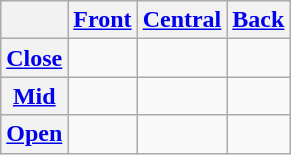<table class="wikitable" style="text-align:center;">
<tr>
<th></th>
<th><a href='#'>Front</a></th>
<th><a href='#'>Central</a></th>
<th><a href='#'>Back</a></th>
</tr>
<tr>
<th><a href='#'>Close</a></th>
<td></td>
<td></td>
<td></td>
</tr>
<tr>
<th><a href='#'>Mid</a></th>
<td></td>
<td></td>
<td></td>
</tr>
<tr>
<th><a href='#'>Open</a></th>
<td></td>
<td></td>
<td></td>
</tr>
</table>
